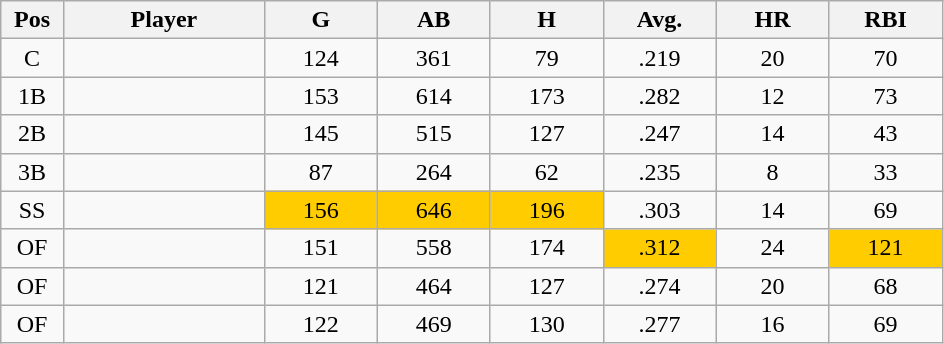<table class="wikitable sortable">
<tr>
<th bgcolor="#DDDDFF" width="5%">Pos</th>
<th bgcolor="#DDDDFF" width="16%">Player</th>
<th bgcolor="#DDDDFF" width="9%">G</th>
<th bgcolor="#DDDDFF" width="9%">AB</th>
<th bgcolor="#DDDDFF" width="9%">H</th>
<th bgcolor="#DDDDFF" width="9%">Avg.</th>
<th bgcolor="#DDDDFF" width="9%">HR</th>
<th bgcolor="#DDDDFF" width="9%">RBI</th>
</tr>
<tr align="center">
<td>C</td>
<td></td>
<td>124</td>
<td>361</td>
<td>79</td>
<td>.219</td>
<td>20</td>
<td>70</td>
</tr>
<tr align="center">
<td>1B</td>
<td></td>
<td>153</td>
<td>614</td>
<td>173</td>
<td>.282</td>
<td>12</td>
<td>73</td>
</tr>
<tr align="center">
<td>2B</td>
<td></td>
<td>145</td>
<td>515</td>
<td>127</td>
<td>.247</td>
<td>14</td>
<td>43</td>
</tr>
<tr align="center">
<td>3B</td>
<td></td>
<td>87</td>
<td>264</td>
<td>62</td>
<td>.235</td>
<td>8</td>
<td>33</td>
</tr>
<tr align="center">
<td>SS</td>
<td></td>
<td bgcolor=#ffcc00>156</td>
<td bgcolor=#ffcc00>646</td>
<td bgcolor=#ffcc00>196</td>
<td>.303</td>
<td>14</td>
<td>69</td>
</tr>
<tr align="center">
<td>OF</td>
<td></td>
<td>151</td>
<td>558</td>
<td>174</td>
<td bgcolor=#ffcc00>.312</td>
<td>24</td>
<td bgcolor=#ffcc00>121</td>
</tr>
<tr align="center">
<td>OF</td>
<td></td>
<td>121</td>
<td>464</td>
<td>127</td>
<td>.274</td>
<td>20</td>
<td>68</td>
</tr>
<tr align="center">
<td>OF</td>
<td></td>
<td>122</td>
<td>469</td>
<td>130</td>
<td>.277</td>
<td>16</td>
<td>69</td>
</tr>
</table>
